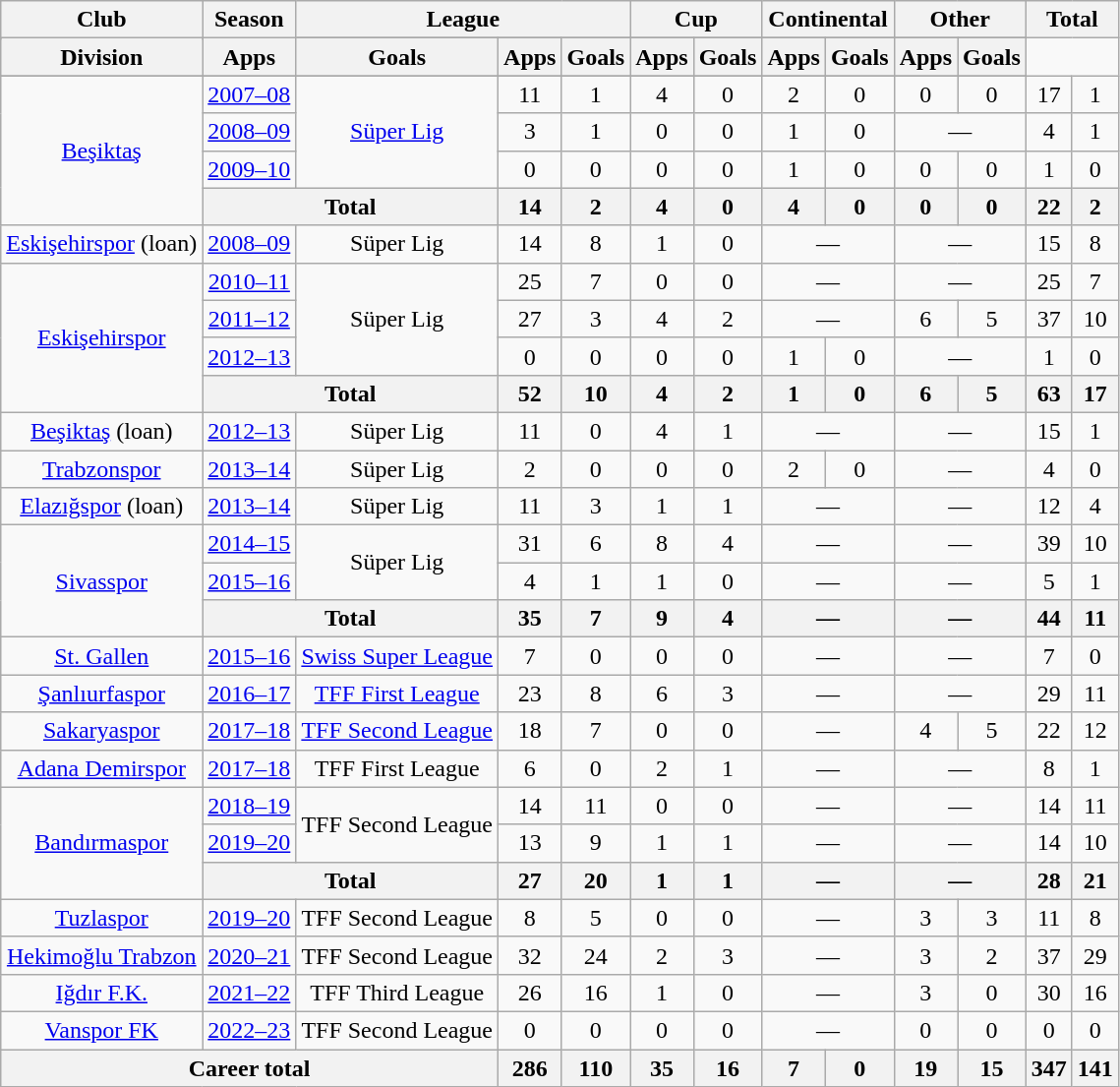<table class="wikitable" style="text-align:center">
<tr>
<th rowspan="2">Club</th>
<th rowspan="2">Season</th>
<th colspan="3">League</th>
<th colspan="2">Cup</th>
<th colspan="2">Continental</th>
<th colspan="2">Other</th>
<th colspan="2">Total</th>
</tr>
<tr>
</tr>
<tr>
<th>Division</th>
<th>Apps</th>
<th>Goals</th>
<th>Apps</th>
<th>Goals</th>
<th>Apps</th>
<th>Goals</th>
<th>Apps</th>
<th>Goals</th>
<th>Apps</th>
<th>Goals</th>
</tr>
<tr>
</tr>
<tr>
<td rowspan="4" valign="center"><a href='#'>Beşiktaş</a></td>
<td><a href='#'>2007–08</a></td>
<td rowspan="3"><a href='#'>Süper Lig</a></td>
<td>11</td>
<td>1</td>
<td>4</td>
<td>0</td>
<td>2</td>
<td>0</td>
<td>0</td>
<td>0</td>
<td>17</td>
<td>1</td>
</tr>
<tr>
<td><a href='#'>2008–09</a></td>
<td>3</td>
<td>1</td>
<td>0</td>
<td>0</td>
<td>1</td>
<td>0</td>
<td colspan="2">—</td>
<td>4</td>
<td>1</td>
</tr>
<tr>
<td><a href='#'>2009–10</a></td>
<td>0</td>
<td>0</td>
<td>0</td>
<td>0</td>
<td>1</td>
<td>0</td>
<td>0</td>
<td>0</td>
<td>1</td>
<td>0</td>
</tr>
<tr>
<th colspan="2">Total</th>
<th>14</th>
<th>2</th>
<th>4</th>
<th>0</th>
<th>4</th>
<th>0</th>
<th>0</th>
<th>0</th>
<th>22</th>
<th>2</th>
</tr>
<tr>
<td><a href='#'>Eskişehirspor</a> (loan)</td>
<td><a href='#'>2008–09</a></td>
<td>Süper Lig</td>
<td>14</td>
<td>8</td>
<td>1</td>
<td>0</td>
<td colspan="2">—</td>
<td colspan="2">—</td>
<td>15</td>
<td>8</td>
</tr>
<tr>
<td rowspan="4" valign="center"><a href='#'>Eskişehirspor</a></td>
<td><a href='#'>2010–11</a></td>
<td rowspan="3">Süper Lig</td>
<td>25</td>
<td>7</td>
<td>0</td>
<td>0</td>
<td colspan="2">—</td>
<td colspan="2">—</td>
<td>25</td>
<td>7</td>
</tr>
<tr>
<td><a href='#'>2011–12</a></td>
<td>27</td>
<td>3</td>
<td>4</td>
<td>2</td>
<td colspan="2">—</td>
<td>6</td>
<td>5</td>
<td>37</td>
<td>10</td>
</tr>
<tr>
<td><a href='#'>2012–13</a></td>
<td>0</td>
<td>0</td>
<td>0</td>
<td>0</td>
<td>1</td>
<td>0</td>
<td colspan="2">—</td>
<td>1</td>
<td>0</td>
</tr>
<tr>
<th colspan=2">Total</th>
<th>52</th>
<th>10</th>
<th>4</th>
<th>2</th>
<th>1</th>
<th>0</th>
<th>6</th>
<th>5</th>
<th>63</th>
<th>17</th>
</tr>
<tr>
<td><a href='#'>Beşiktaş</a> (loan)</td>
<td><a href='#'>2012–13</a></td>
<td>Süper Lig</td>
<td>11</td>
<td>0</td>
<td>4</td>
<td>1</td>
<td colspan="2">—</td>
<td colspan="2">—</td>
<td>15</td>
<td>1</td>
</tr>
<tr>
<td><a href='#'>Trabzonspor</a></td>
<td><a href='#'>2013–14</a></td>
<td>Süper Lig</td>
<td>2</td>
<td>0</td>
<td>0</td>
<td>0</td>
<td>2</td>
<td>0</td>
<td colspan="2">—</td>
<td>4</td>
<td>0</td>
</tr>
<tr>
<td><a href='#'>Elazığspor</a> (loan)</td>
<td><a href='#'>2013–14</a></td>
<td>Süper Lig</td>
<td>11</td>
<td>3</td>
<td>1</td>
<td>1</td>
<td colspan="2">—</td>
<td colspan="2">—</td>
<td>12</td>
<td>4</td>
</tr>
<tr>
<td rowspan="3"><a href='#'>Sivasspor</a></td>
<td><a href='#'>2014–15</a></td>
<td rowspan="2">Süper Lig</td>
<td>31</td>
<td>6</td>
<td>8</td>
<td>4</td>
<td colspan="2">—</td>
<td colspan="2">—</td>
<td>39</td>
<td>10</td>
</tr>
<tr>
<td><a href='#'>2015–16</a></td>
<td>4</td>
<td>1</td>
<td>1</td>
<td>0</td>
<td colspan="2">—</td>
<td colspan="2">—</td>
<td>5</td>
<td>1</td>
</tr>
<tr>
<th colspan="2">Total</th>
<th>35</th>
<th>7</th>
<th>9</th>
<th>4</th>
<th colspan="2">—</th>
<th colspan="2">—</th>
<th>44</th>
<th>11</th>
</tr>
<tr>
<td><a href='#'>St. Gallen</a></td>
<td><a href='#'>2015–16</a></td>
<td><a href='#'>Swiss Super League</a></td>
<td>7</td>
<td>0</td>
<td>0</td>
<td>0</td>
<td colspan="2">—</td>
<td colspan="2">—</td>
<td>7</td>
<td>0</td>
</tr>
<tr>
<td><a href='#'>Şanlıurfaspor</a></td>
<td><a href='#'>2016–17</a></td>
<td><a href='#'>TFF First League</a></td>
<td>23</td>
<td>8</td>
<td>6</td>
<td>3</td>
<td colspan="2">—</td>
<td colspan="2">—</td>
<td>29</td>
<td>11</td>
</tr>
<tr>
<td><a href='#'>Sakaryaspor</a></td>
<td><a href='#'>2017–18</a></td>
<td><a href='#'>TFF Second League</a></td>
<td>18</td>
<td>7</td>
<td>0</td>
<td>0</td>
<td colspan="2">—</td>
<td>4</td>
<td>5</td>
<td>22</td>
<td>12</td>
</tr>
<tr>
<td><a href='#'>Adana Demirspor</a></td>
<td><a href='#'>2017–18</a></td>
<td>TFF First League</td>
<td>6</td>
<td>0</td>
<td>2</td>
<td>1</td>
<td colspan="2">—</td>
<td colspan="2">—</td>
<td>8</td>
<td>1</td>
</tr>
<tr>
<td rowspan="3"><a href='#'>Bandırmaspor</a></td>
<td><a href='#'>2018–19</a></td>
<td rowspan="2">TFF Second League</td>
<td>14</td>
<td>11</td>
<td>0</td>
<td>0</td>
<td colspan="2">—</td>
<td colspan="2">—</td>
<td>14</td>
<td>11</td>
</tr>
<tr>
<td><a href='#'>2019–20</a></td>
<td>13</td>
<td>9</td>
<td>1</td>
<td>1</td>
<td colspan="2">—</td>
<td colspan="2">—</td>
<td>14</td>
<td>10</td>
</tr>
<tr>
<th colspan="2">Total</th>
<th>27</th>
<th>20</th>
<th>1</th>
<th>1</th>
<th colspan="2">—</th>
<th colspan="2">—</th>
<th>28</th>
<th>21</th>
</tr>
<tr>
<td><a href='#'>Tuzlaspor</a></td>
<td><a href='#'>2019–20</a></td>
<td>TFF Second League</td>
<td>8</td>
<td>5</td>
<td>0</td>
<td>0</td>
<td colspan="2">—</td>
<td>3</td>
<td>3</td>
<td>11</td>
<td>8</td>
</tr>
<tr>
<td><a href='#'>Hekimoğlu Trabzon</a></td>
<td><a href='#'>2020–21</a></td>
<td>TFF Second League</td>
<td>32</td>
<td>24</td>
<td>2</td>
<td>3</td>
<td colspan="2">—</td>
<td>3</td>
<td>2</td>
<td>37</td>
<td>29</td>
</tr>
<tr>
<td><a href='#'>Iğdır F.K.</a></td>
<td><a href='#'>2021–22</a></td>
<td>TFF Third League</td>
<td>26</td>
<td>16</td>
<td>1</td>
<td>0</td>
<td colspan="2">—</td>
<td>3</td>
<td>0</td>
<td>30</td>
<td>16</td>
</tr>
<tr>
<td><a href='#'>Vanspor FK</a></td>
<td><a href='#'>2022–23</a></td>
<td>TFF Second League</td>
<td>0</td>
<td>0</td>
<td>0</td>
<td>0</td>
<td colspan="2">—</td>
<td>0</td>
<td>0</td>
<td>0</td>
<td>0</td>
</tr>
<tr>
<th colspan=3>Career total</th>
<th>286</th>
<th>110</th>
<th>35</th>
<th>16</th>
<th>7</th>
<th>0</th>
<th>19</th>
<th>15</th>
<th>347</th>
<th>141</th>
</tr>
</table>
